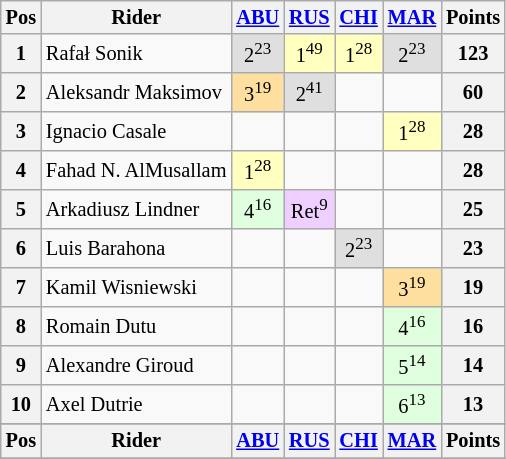<table class="wikitable" style="font-size: 85%; text-align: center;">
<tr valign="top">
<th valign="middle">Pos</th>
<th valign="middle">Rider</th>
<th><a href='#'>ABU</a><br></th>
<th><a href='#'>RUS</a><br></th>
<th><a href='#'>CHI</a><br></th>
<th><a href='#'>MAR</a><br></th>
<th valign="middle">Points</th>
</tr>
<tr>
<th>1</th>
<td align=left> Rafał Sonik</td>
<td style="background:#dfdfdf;">2<sup>23</sup></td>
<td style="background:#ffffbf;">1<sup>49</sup></td>
<td style="background:#ffffbf;">1<sup>28</sup></td>
<td style="background:#dfdfdf;">2<sup>23</sup></td>
<th>123</th>
</tr>
<tr>
<th>2</th>
<td align=left> Aleksandr Maksimov</td>
<td style="background:#ffdf9f;">3<sup>19</sup></td>
<td style="background:#dfdfdf;">2<sup>41</sup></td>
<td></td>
<td></td>
<th>60</th>
</tr>
<tr>
<th>3</th>
<td align=left> Ignacio Casale</td>
<td></td>
<td></td>
<td></td>
<td style="background:#ffffbf;">1<sup>28</sup></td>
<th>28</th>
</tr>
<tr>
<th>4</th>
<td align=left> Fahad N. AlMusallam</td>
<td style="background:#ffffbf;">1<sup>28</sup></td>
<td></td>
<td></td>
<td></td>
<th>28</th>
</tr>
<tr>
<th>5</th>
<td align=left> Arkadiusz Lindner</td>
<td style="background:#dfffdf;">4<sup>16</sup></td>
<td style="background:#efcfff;">Ret<sup>9</sup></td>
<td></td>
<td></td>
<th>25</th>
</tr>
<tr>
<th>6</th>
<td align=left> Luis Barahona</td>
<td></td>
<td></td>
<td style="background:#dfdfdf;">2<sup>23</sup></td>
<td></td>
<th>23</th>
</tr>
<tr>
<th>7</th>
<td align=left> Kamil Wisniewski</td>
<td></td>
<td></td>
<td></td>
<td style="background:#ffdf9f;">3<sup>19</sup></td>
<th>19</th>
</tr>
<tr>
<th>8</th>
<td align=left> Romain Dutu</td>
<td></td>
<td></td>
<td></td>
<td style="background:#dfffdf;">4<sup>16</sup></td>
<th>16</th>
</tr>
<tr>
<th>9</th>
<td align=left> Alexandre Giroud</td>
<td></td>
<td></td>
<td></td>
<td style="background:#dfffdf;">5<sup>14</sup></td>
<th>14</th>
</tr>
<tr>
<th>10</th>
<td align=left> Axel Dutrie</td>
<td></td>
<td></td>
<td></td>
<td style="background:#dfffdf;">6<sup>13</sup></td>
<th>13</th>
</tr>
<tr>
</tr>
<tr valign="top">
<th valign="middle">Pos</th>
<th valign="middle">Rider</th>
<th><a href='#'>ABU</a><br></th>
<th><a href='#'>RUS</a><br></th>
<th><a href='#'>CHI</a><br></th>
<th><a href='#'>MAR</a><br></th>
<th valign="middle">Points</th>
</tr>
<tr>
</tr>
</table>
